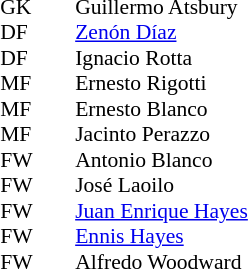<table style="font-size: 90%" cellspacing="0" cellpadding="0" align=center>
<tr>
<th width=25></th>
<th width=25></th>
</tr>
<tr>
<td>GK</td>
<td></td>
<td> Guillermo Atsbury</td>
</tr>
<tr>
<td>DF</td>
<td></td>
<td> <a href='#'>Zenón Díaz</a></td>
</tr>
<tr>
<td>DF</td>
<td></td>
<td> Ignacio Rotta</td>
</tr>
<tr>
<td>MF</td>
<td></td>
<td> Ernesto Rigotti</td>
</tr>
<tr>
<td>MF</td>
<td></td>
<td> Ernesto Blanco</td>
</tr>
<tr>
<td>MF</td>
<td></td>
<td> Jacinto Perazzo</td>
</tr>
<tr>
<td>FW</td>
<td></td>
<td> Antonio Blanco</td>
</tr>
<tr>
<td>FW</td>
<td></td>
<td> José Laoilo</td>
</tr>
<tr>
<td>FW</td>
<td></td>
<td> <a href='#'>Juan Enrique Hayes</a></td>
</tr>
<tr>
<td>FW</td>
<td></td>
<td> <a href='#'>Ennis Hayes</a></td>
</tr>
<tr>
<td>FW</td>
<td></td>
<td> Alfredo Woodward</td>
</tr>
<tr>
</tr>
</table>
